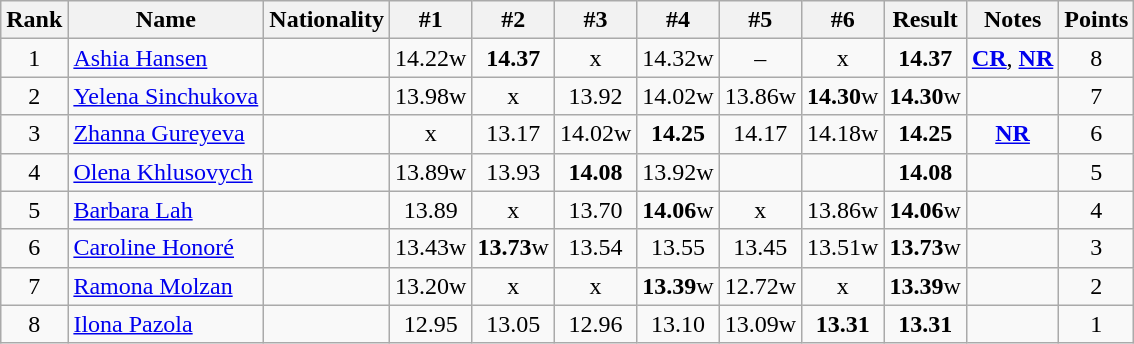<table class="wikitable sortable" style="text-align:center">
<tr>
<th>Rank</th>
<th>Name</th>
<th>Nationality</th>
<th>#1</th>
<th>#2</th>
<th>#3</th>
<th>#4</th>
<th>#5</th>
<th>#6</th>
<th>Result</th>
<th>Notes</th>
<th>Points</th>
</tr>
<tr>
<td>1</td>
<td align=left><a href='#'>Ashia Hansen</a></td>
<td align=left></td>
<td>14.22w</td>
<td><strong>14.37</strong></td>
<td>x</td>
<td>14.32w</td>
<td>–</td>
<td>x</td>
<td><strong>14.37</strong></td>
<td><strong><a href='#'>CR</a></strong>, <strong><a href='#'>NR</a></strong></td>
<td>8</td>
</tr>
<tr>
<td>2</td>
<td align=left><a href='#'>Yelena Sinchukova</a></td>
<td align=left></td>
<td>13.98w</td>
<td>x</td>
<td>13.92</td>
<td>14.02w</td>
<td>13.86w</td>
<td><strong>14.30</strong>w</td>
<td><strong>14.30</strong>w</td>
<td></td>
<td>7</td>
</tr>
<tr>
<td>3</td>
<td align=left><a href='#'>Zhanna Gureyeva</a></td>
<td align=left></td>
<td>x</td>
<td>13.17</td>
<td>14.02w</td>
<td><strong>14.25</strong></td>
<td>14.17</td>
<td>14.18w</td>
<td><strong>14.25</strong></td>
<td><strong><a href='#'>NR</a></strong></td>
<td>6</td>
</tr>
<tr>
<td>4</td>
<td align=left><a href='#'>Olena Khlusovych</a></td>
<td align=left></td>
<td>13.89w</td>
<td>13.93</td>
<td><strong>14.08</strong></td>
<td>13.92w</td>
<td></td>
<td></td>
<td><strong>14.08</strong></td>
<td></td>
<td>5</td>
</tr>
<tr>
<td>5</td>
<td align=left><a href='#'>Barbara Lah</a></td>
<td align=left></td>
<td>13.89</td>
<td>x</td>
<td>13.70</td>
<td><strong>14.06</strong>w</td>
<td>x</td>
<td>13.86w</td>
<td><strong>14.06</strong>w</td>
<td></td>
<td>4</td>
</tr>
<tr>
<td>6</td>
<td align=left><a href='#'>Caroline Honoré</a></td>
<td align=left></td>
<td>13.43w</td>
<td><strong>13.73</strong>w</td>
<td>13.54</td>
<td>13.55</td>
<td>13.45</td>
<td>13.51w</td>
<td><strong>13.73</strong>w</td>
<td></td>
<td>3</td>
</tr>
<tr>
<td>7</td>
<td align=left><a href='#'>Ramona Molzan</a></td>
<td align=left></td>
<td>13.20w</td>
<td>x</td>
<td>x</td>
<td><strong>13.39</strong>w</td>
<td>12.72w</td>
<td>x</td>
<td><strong>13.39</strong>w</td>
<td></td>
<td>2</td>
</tr>
<tr>
<td>8</td>
<td align=left><a href='#'>Ilona Pazola</a></td>
<td align=left></td>
<td>12.95</td>
<td>13.05</td>
<td>12.96</td>
<td>13.10</td>
<td>13.09w</td>
<td><strong>13.31</strong></td>
<td><strong>13.31</strong></td>
<td></td>
<td>1</td>
</tr>
</table>
